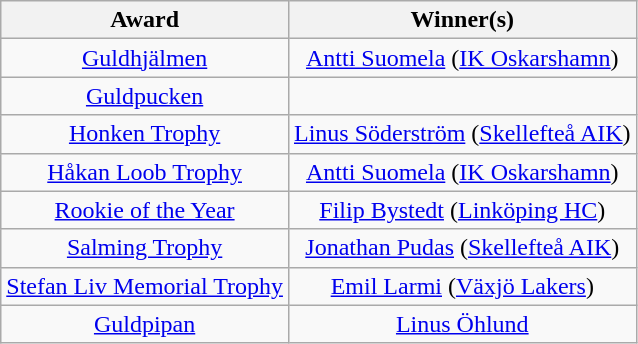<table class="wikitable plainrowheaders">
<tr>
<th>Award</th>
<th>Winner(s)</th>
</tr>
<tr style="text-align:center;">
<td><a href='#'>Guldhjälmen</a></td>
<td><a href='#'>Antti Suomela</a> (<a href='#'>IK Oskarshamn</a>)</td>
</tr>
<tr style="text-align:center;">
<td><a href='#'>Guldpucken</a></td>
<td></td>
</tr>
<tr style="text-align:center;">
<td><a href='#'>Honken Trophy</a></td>
<td><a href='#'>Linus Söderström</a> (<a href='#'>Skellefteå AIK</a>)</td>
</tr>
<tr style="text-align:center;">
<td><a href='#'>Håkan Loob Trophy</a></td>
<td><a href='#'>Antti Suomela</a> (<a href='#'>IK Oskarshamn</a>)</td>
</tr>
<tr style="text-align:center;">
<td><a href='#'>Rookie of the Year</a></td>
<td><a href='#'>Filip Bystedt</a> (<a href='#'>Linköping HC</a>)</td>
</tr>
<tr style="text-align:center;">
<td><a href='#'>Salming Trophy</a></td>
<td><a href='#'>Jonathan Pudas</a> (<a href='#'>Skellefteå AIK</a>)</td>
</tr>
<tr style="text-align:center;">
<td><a href='#'>Stefan Liv Memorial Trophy</a></td>
<td><a href='#'>Emil Larmi</a> (<a href='#'>Växjö Lakers</a>)</td>
</tr>
<tr style="text-align:center;">
<td><a href='#'>Guldpipan</a></td>
<td><a href='#'>Linus Öhlund</a></td>
</tr>
</table>
